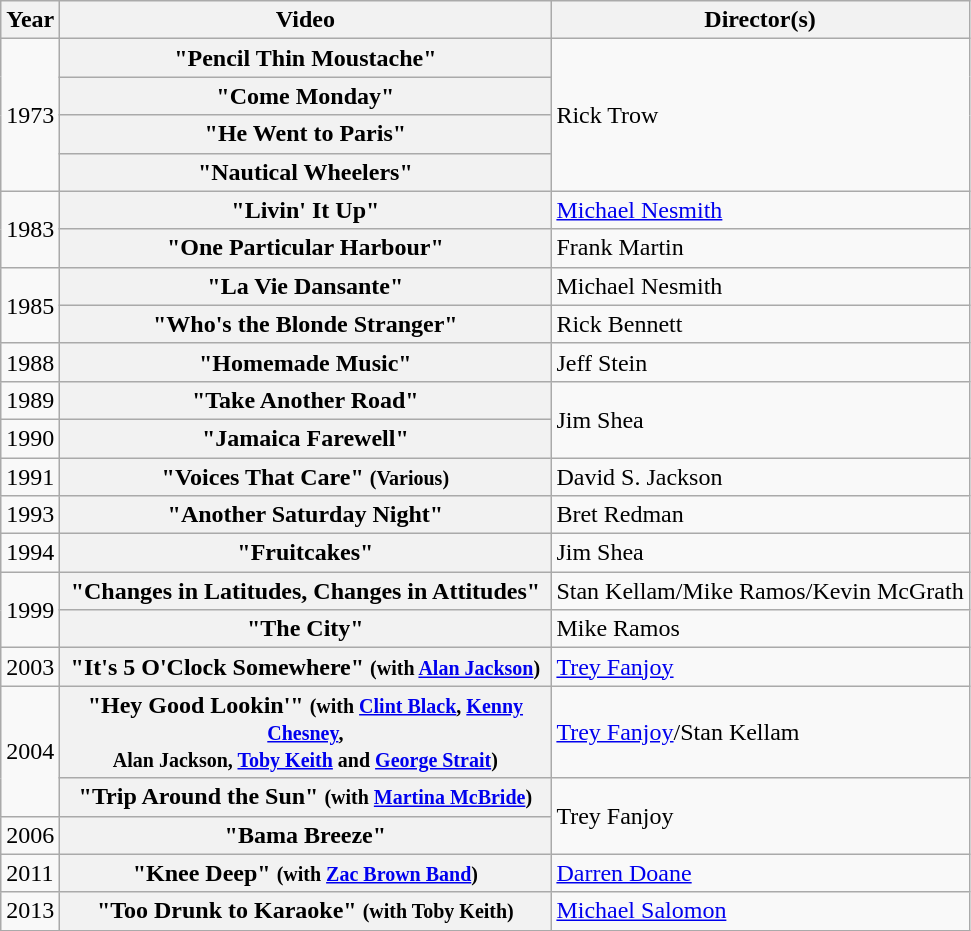<table class="wikitable plainrowheaders">
<tr>
<th>Year</th>
<th style="width:20em;">Video</th>
<th>Director(s)</th>
</tr>
<tr>
<td rowspan="4">1973</td>
<th scope="row">"Pencil Thin Moustache"</th>
<td rowspan="4">Rick Trow</td>
</tr>
<tr>
<th scope="row">"Come Monday"</th>
</tr>
<tr>
<th scope="row">"He Went to Paris"</th>
</tr>
<tr>
<th scope="row">"Nautical Wheelers"</th>
</tr>
<tr>
<td rowspan="2">1983</td>
<th scope="row">"Livin' It Up"</th>
<td><a href='#'>Michael Nesmith</a></td>
</tr>
<tr>
<th scope="row">"One Particular Harbour"</th>
<td>Frank Martin</td>
</tr>
<tr>
<td rowspan="2">1985</td>
<th scope="row">"La Vie Dansante"</th>
<td>Michael Nesmith</td>
</tr>
<tr>
<th scope="row">"Who's the Blonde Stranger"</th>
<td>Rick Bennett</td>
</tr>
<tr>
<td>1988</td>
<th scope="row">"Homemade Music"</th>
<td>Jeff Stein</td>
</tr>
<tr>
<td>1989</td>
<th scope="row">"Take Another Road"</th>
<td rowspan="2">Jim Shea</td>
</tr>
<tr>
<td>1990</td>
<th scope="row">"Jamaica Farewell"</th>
</tr>
<tr>
<td>1991</td>
<th scope="row">"Voices That Care" <small>(Various)</small></th>
<td>David S. Jackson</td>
</tr>
<tr>
<td>1993</td>
<th scope="row">"Another Saturday Night"</th>
<td>Bret Redman</td>
</tr>
<tr>
<td>1994</td>
<th scope="row">"Fruitcakes"</th>
<td>Jim Shea</td>
</tr>
<tr>
<td rowspan="2">1999</td>
<th scope="row">"Changes in Latitudes, Changes in Attitudes"</th>
<td>Stan Kellam/Mike Ramos/Kevin McGrath</td>
</tr>
<tr>
<th scope="row">"The City"</th>
<td>Mike Ramos</td>
</tr>
<tr>
<td>2003</td>
<th scope="row">"It's 5 O'Clock Somewhere" <small>(with <a href='#'>Alan Jackson</a>)</small></th>
<td><a href='#'>Trey Fanjoy</a></td>
</tr>
<tr>
<td rowspan="2">2004</td>
<th scope="row">"Hey Good Lookin'" <small>(with <a href='#'>Clint Black</a>, <a href='#'>Kenny Chesney</a>,<br>Alan Jackson, <a href='#'>Toby Keith</a> and <a href='#'>George Strait</a>)</small></th>
<td><a href='#'>Trey Fanjoy</a>/Stan Kellam</td>
</tr>
<tr>
<th scope="row">"Trip Around the Sun" <small>(with <a href='#'>Martina McBride</a>)</small></th>
<td rowspan="2">Trey Fanjoy</td>
</tr>
<tr>
<td>2006</td>
<th scope="row">"Bama Breeze"</th>
</tr>
<tr>
<td>2011</td>
<th scope="row">"Knee Deep" <small>(with <a href='#'>Zac Brown Band</a>)</small></th>
<td><a href='#'>Darren Doane</a></td>
</tr>
<tr>
<td>2013</td>
<th scope="row">"Too Drunk to Karaoke" <small>(with Toby Keith)</small></th>
<td><a href='#'>Michael Salomon</a></td>
</tr>
</table>
